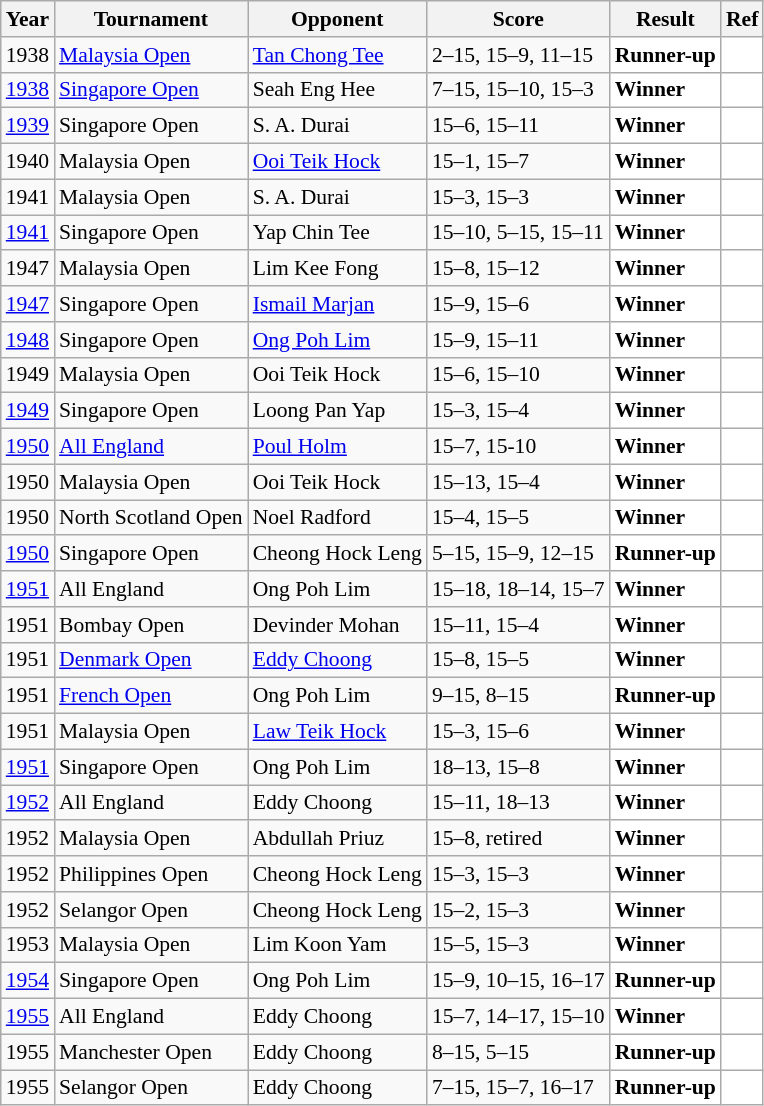<table class="sortable wikitable" style="font-size:90%;">
<tr>
<th>Year</th>
<th>Tournament</th>
<th>Opponent</th>
<th>Score</th>
<th>Result</th>
<th>Ref</th>
</tr>
<tr>
<td align="center">1938</td>
<td><a href='#'>Malaysia Open</a></td>
<td> <a href='#'>Tan Chong Tee</a></td>
<td>2–15, 15–9, 11–15</td>
<td style="text-align:left; background:white"> <strong>Runner-up</strong></td>
<td style="text-align:center; background:white"></td>
</tr>
<tr>
<td align="center"><a href='#'>1938</a></td>
<td><a href='#'>Singapore Open</a></td>
<td> Seah Eng Hee</td>
<td>7–15, 15–10, 15–3</td>
<td style="text-align:left; background:white"> <strong>Winner</strong></td>
<td style="text-align:center; background:white"></td>
</tr>
<tr>
<td align="center"><a href='#'>1939</a></td>
<td>Singapore Open</td>
<td> S. A. Durai</td>
<td>15–6, 15–11</td>
<td style="text-align:left; background:white"> <strong>Winner</strong></td>
<td style="text-align:center; background:white"></td>
</tr>
<tr>
<td align="center">1940</td>
<td>Malaysia Open</td>
<td> <a href='#'>Ooi Teik Hock</a></td>
<td>15–1, 15–7</td>
<td style="text-align:left; background:white"> <strong>Winner</strong></td>
<td style="text-align:center; background:white"></td>
</tr>
<tr>
<td align="center">1941</td>
<td>Malaysia Open</td>
<td> S. A. Durai</td>
<td>15–3, 15–3</td>
<td style="text-align:left; background:white"> <strong>Winner</strong></td>
<td style="text-align:center; background:white"></td>
</tr>
<tr>
<td align="center"><a href='#'>1941</a></td>
<td>Singapore Open</td>
<td> Yap Chin Tee</td>
<td>15–10, 5–15, 15–11</td>
<td style="text-align:left; background:white"> <strong>Winner</strong></td>
<td style="text-align:center; background:white"></td>
</tr>
<tr>
<td align="center">1947</td>
<td>Malaysia Open</td>
<td> Lim Kee Fong</td>
<td>15–8, 15–12</td>
<td style="text-align:left; background:white"> <strong>Winner</strong></td>
<td style="text-align:center; background:white"></td>
</tr>
<tr>
<td align="center"><a href='#'>1947</a></td>
<td>Singapore Open</td>
<td> <a href='#'>Ismail Marjan</a></td>
<td>15–9, 15–6</td>
<td style="text-align:left; background:white"> <strong>Winner</strong></td>
<td style="text-align:center; background:white"></td>
</tr>
<tr>
<td align="center"><a href='#'>1948</a></td>
<td>Singapore Open</td>
<td> <a href='#'>Ong Poh Lim</a></td>
<td>15–9, 15–11</td>
<td style="text-align:left; background:white"> <strong>Winner</strong></td>
<td style="text-align:center; background:white"></td>
</tr>
<tr>
<td align="center">1949</td>
<td>Malaysia Open</td>
<td> Ooi Teik Hock</td>
<td>15–6, 15–10</td>
<td style="text-align:left; background:white"> <strong>Winner</strong></td>
<td style="text-align:center; background:white"></td>
</tr>
<tr>
<td align="center"><a href='#'>1949</a></td>
<td>Singapore Open</td>
<td> Loong Pan Yap</td>
<td>15–3, 15–4</td>
<td style="text-align:left; background:white"> <strong>Winner</strong></td>
<td style="text-align:center; background:white"></td>
</tr>
<tr>
<td align="center"><a href='#'>1950</a></td>
<td><a href='#'>All England</a></td>
<td> <a href='#'>Poul Holm</a></td>
<td>15–7, 15-10</td>
<td style="text-align:left; background:white"> <strong>Winner</strong></td>
<td style="text-align:center; background:white"></td>
</tr>
<tr>
<td align="center">1950</td>
<td>Malaysia Open</td>
<td> Ooi Teik Hock</td>
<td>15–13, 15–4</td>
<td style="text-align:left; background:white"> <strong>Winner</strong></td>
<td style="text-align:center; background:white"></td>
</tr>
<tr>
<td align="center">1950</td>
<td>North Scotland Open</td>
<td> Noel Radford</td>
<td>15–4, 15–5</td>
<td style="text-align:left; background:white"> <strong>Winner</strong></td>
<td style="text-align:center; background:white"></td>
</tr>
<tr>
<td align="center"><a href='#'>1950</a></td>
<td>Singapore Open</td>
<td> Cheong Hock Leng</td>
<td>5–15, 15–9, 12–15</td>
<td style="text-align:left; background:white"> <strong>Runner-up</strong></td>
<td style="text-align:center; background:white"></td>
</tr>
<tr>
<td align="center"><a href='#'>1951</a></td>
<td>All England</td>
<td> Ong Poh Lim</td>
<td>15–18, 18–14, 15–7</td>
<td style="text-align:left; background:white"> <strong>Winner</strong></td>
<td style="text-align:center; background:white"></td>
</tr>
<tr>
<td align="center">1951</td>
<td>Bombay Open</td>
<td> Devinder Mohan</td>
<td>15–11, 15–4</td>
<td style="text-align:left; background:white"> <strong>Winner</strong></td>
<td style="text-align:center; background:white"></td>
</tr>
<tr>
<td align="center">1951</td>
<td><a href='#'>Denmark Open</a></td>
<td> <a href='#'>Eddy Choong</a></td>
<td>15–8, 15–5</td>
<td style="text-align:left; background:white"> <strong>Winner</strong></td>
<td style="text-align:center; background:white"></td>
</tr>
<tr>
<td align="center">1951</td>
<td><a href='#'>French Open</a></td>
<td> Ong Poh Lim</td>
<td>9–15, 8–15</td>
<td style="text-align:left; background:white"> <strong>Runner-up</strong></td>
<td style="text-align:center; background:white"></td>
</tr>
<tr>
<td align="center">1951</td>
<td>Malaysia Open</td>
<td> <a href='#'>Law Teik Hock</a></td>
<td>15–3, 15–6</td>
<td style="text-align:left; background:white"> <strong>Winner</strong></td>
<td style="text-align:center; background:white"></td>
</tr>
<tr>
<td align="center"><a href='#'>1951</a></td>
<td>Singapore Open</td>
<td> Ong Poh Lim</td>
<td>18–13, 15–8</td>
<td style="text-align:left; background:white"> <strong>Winner</strong></td>
<td style="text-align:center; background:white"></td>
</tr>
<tr>
<td align="center"><a href='#'>1952</a></td>
<td>All England</td>
<td> Eddy Choong</td>
<td>15–11, 18–13</td>
<td style="text-align:left; background:white"> <strong>Winner</strong></td>
<td style="text-align:center; background:white"></td>
</tr>
<tr>
<td align="center">1952</td>
<td>Malaysia Open</td>
<td> Abdullah Priuz</td>
<td>15–8, retired</td>
<td style="text-align:left; background:white"> <strong>Winner</strong></td>
<td style="text-align:center; background:white"></td>
</tr>
<tr>
<td align="center">1952</td>
<td>Philippines Open</td>
<td> Cheong Hock Leng</td>
<td>15–3, 15–3</td>
<td style="text-align:left; background:white"> <strong>Winner</strong></td>
<td style="text-align:center; background:white"></td>
</tr>
<tr>
<td align="center">1952</td>
<td>Selangor Open</td>
<td> Cheong Hock Leng</td>
<td>15–2, 15–3</td>
<td style="text-align:left; background:white"> <strong>Winner</strong></td>
<td style="text-align:center; background:white"></td>
</tr>
<tr>
<td align="center">1953</td>
<td>Malaysia Open</td>
<td> Lim Koon Yam</td>
<td>15–5, 15–3</td>
<td style="text-align:left; background:white"> <strong>Winner</strong></td>
<td style="text-align:center; background:white"></td>
</tr>
<tr>
<td align="center"><a href='#'>1954</a></td>
<td>Singapore Open</td>
<td> Ong Poh Lim</td>
<td>15–9, 10–15, 16–17</td>
<td style="text-align:left; background:white"> <strong>Runner-up</strong></td>
<td style="text-align:center; background:white"></td>
</tr>
<tr>
<td align="center"><a href='#'>1955</a></td>
<td>All England</td>
<td> Eddy Choong</td>
<td>15–7, 14–17, 15–10</td>
<td style="text-align:left; background:white"> <strong>Winner</strong></td>
<td style="text-align:center; background:white"></td>
</tr>
<tr>
<td align="center">1955</td>
<td>Manchester Open</td>
<td> Eddy Choong</td>
<td>8–15, 5–15</td>
<td style="text-align:left; background:white"> <strong>Runner-up</strong></td>
<td style="text-align:center; background:white"></td>
</tr>
<tr>
<td align="center">1955</td>
<td>Selangor Open</td>
<td> Eddy Choong</td>
<td>7–15, 15–7, 16–17</td>
<td style="text-align:left; background:white"> <strong>Runner-up</strong></td>
<td style="text-align:center; background:white"></td>
</tr>
</table>
